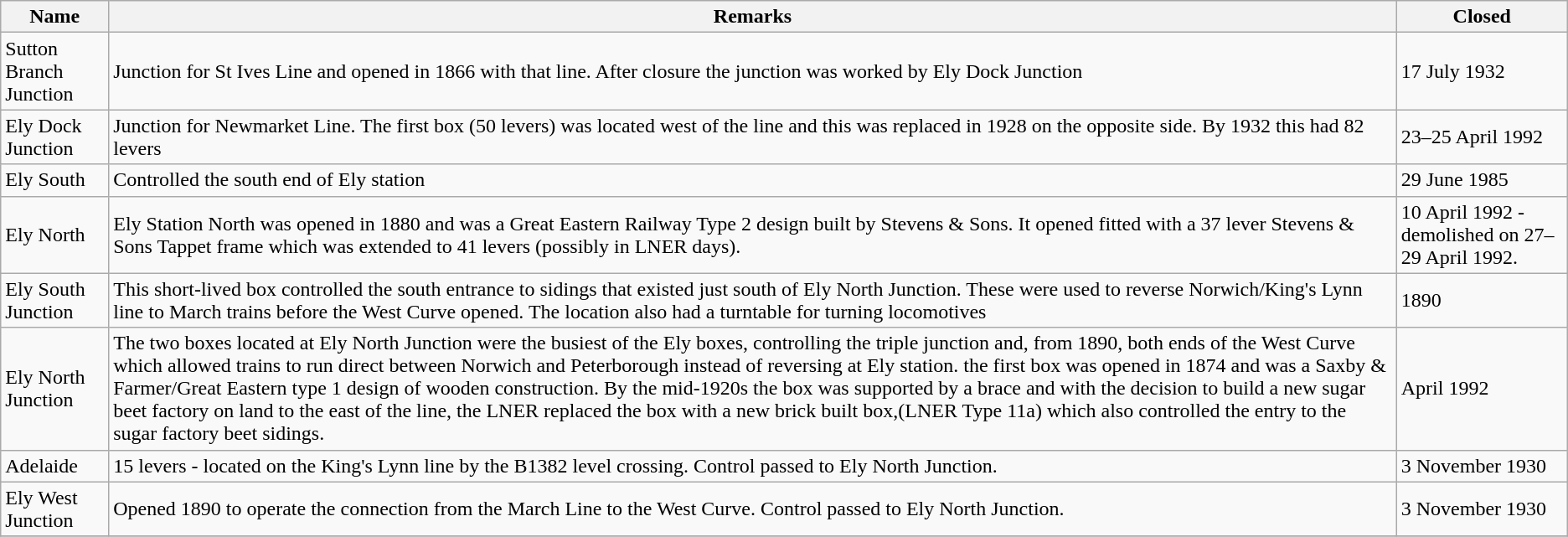<table class="wikitable sortable">
<tr>
<th>Name</th>
<th>Remarks</th>
<th>Closed</th>
</tr>
<tr>
<td>Sutton Branch Junction</td>
<td>Junction for St Ives Line and opened in 1866 with that line. After closure the junction was worked by Ely Dock Junction</td>
<td>17 July 1932</td>
</tr>
<tr>
<td>Ely Dock Junction</td>
<td>Junction for Newmarket Line. The first box (50 levers) was located west of the line and this was replaced in 1928 on the opposite side. By 1932 this had 82 levers</td>
<td>23–25 April 1992</td>
</tr>
<tr>
<td>Ely South</td>
<td>Controlled the south end of Ely station</td>
<td>29 June 1985</td>
</tr>
<tr>
<td>Ely North</td>
<td>Ely Station North was opened in 1880 and was  a Great Eastern Railway Type 2 design built by Stevens & Sons. It opened fitted with a 37 lever Stevens & Sons Tappet frame which was extended to 41 levers (possibly in LNER days).</td>
<td>10 April 1992 - demolished on 27–29 April 1992.</td>
</tr>
<tr>
<td>Ely South Junction</td>
<td>This short-lived box controlled the south entrance to sidings that existed just south of Ely North Junction. These were used to reverse Norwich/King's Lynn line to March trains before the West Curve opened. The location also had a turntable for turning locomotives</td>
<td>1890</td>
</tr>
<tr>
<td>Ely North Junction</td>
<td>The two boxes located at Ely North Junction were the busiest of the Ely boxes, controlling the triple junction and, from 1890, both ends of the West Curve which allowed trains to run direct between Norwich and Peterborough instead of reversing at Ely station. the first box was opened in 1874 and was a Saxby & Farmer/Great Eastern type 1 design of wooden construction. By the mid-1920s the box was supported by a brace and with the decision to build a new sugar beet factory on land to the east of the line, the LNER replaced the box with a new brick built box,(LNER Type 11a) which also controlled the entry to the sugar factory beet sidings.</td>
<td>April 1992</td>
</tr>
<tr>
<td>Adelaide</td>
<td>15 levers - located on the King's Lynn line by the B1382 level crossing. Control passed to Ely North Junction.</td>
<td>3 November 1930</td>
</tr>
<tr>
<td>Ely West Junction</td>
<td>Opened 1890 to operate the connection from the March Line to the West Curve. Control passed to Ely North Junction.</td>
<td>3 November 1930</td>
</tr>
<tr>
</tr>
</table>
